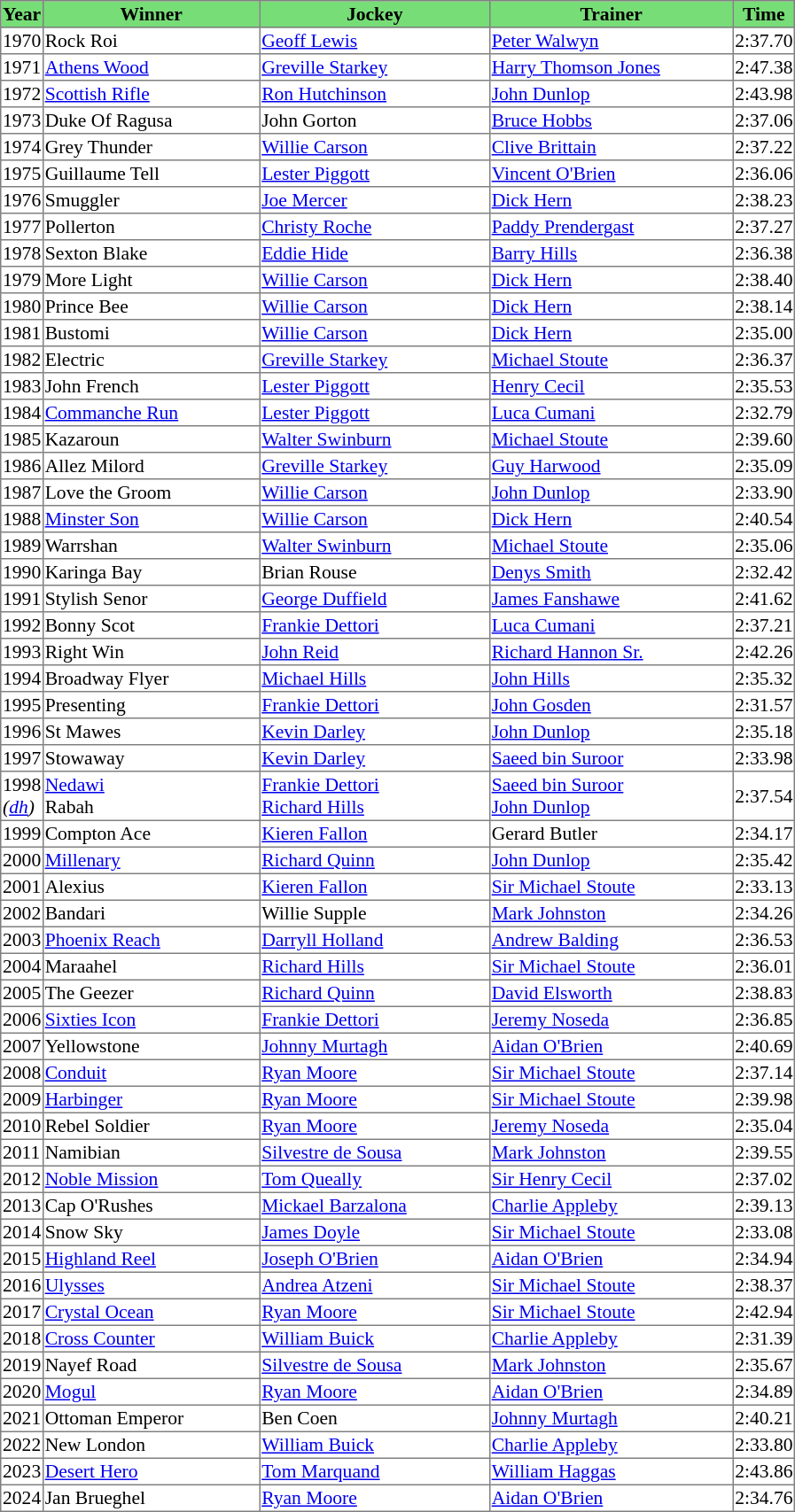<table class = "sortable" | border="1" style="border-collapse: collapse; font-size:90%">
<tr bgcolor="#77dd77" align="center">
<th>Year</th>
<th>Winner</th>
<th>Jockey</th>
<th>Trainer</th>
<th>Time</th>
</tr>
<tr>
<td>1970</td>
<td>Rock Roi</td>
<td><a href='#'>Geoff Lewis</a></td>
<td><a href='#'>Peter Walwyn</a></td>
<td>2:37.70</td>
</tr>
<tr>
<td>1971</td>
<td width=160px><a href='#'>Athens Wood</a></td>
<td width=170px><a href='#'>Greville Starkey</a></td>
<td width=180px><a href='#'>Harry Thomson Jones</a></td>
<td>2:47.38</td>
</tr>
<tr>
<td>1972</td>
<td><a href='#'>Scottish Rifle</a></td>
<td><a href='#'>Ron Hutchinson</a></td>
<td><a href='#'>John Dunlop</a></td>
<td>2:43.98</td>
</tr>
<tr>
<td>1973</td>
<td>Duke Of Ragusa</td>
<td>John Gorton</td>
<td><a href='#'>Bruce Hobbs</a></td>
<td>2:37.06</td>
</tr>
<tr>
<td>1974</td>
<td>Grey Thunder</td>
<td><a href='#'>Willie Carson</a></td>
<td><a href='#'>Clive Brittain</a></td>
<td>2:37.22</td>
</tr>
<tr>
<td>1975</td>
<td>Guillaume Tell</td>
<td><a href='#'>Lester Piggott</a></td>
<td><a href='#'>Vincent O'Brien</a></td>
<td>2:36.06</td>
</tr>
<tr>
<td>1976</td>
<td>Smuggler</td>
<td><a href='#'>Joe Mercer</a></td>
<td><a href='#'>Dick Hern</a></td>
<td>2:38.23</td>
</tr>
<tr>
<td>1977</td>
<td>Pollerton</td>
<td><a href='#'>Christy Roche</a></td>
<td><a href='#'>Paddy Prendergast</a></td>
<td>2:37.27</td>
</tr>
<tr>
<td>1978</td>
<td>Sexton Blake</td>
<td><a href='#'>Eddie Hide</a></td>
<td><a href='#'>Barry Hills</a></td>
<td>2:36.38</td>
</tr>
<tr>
<td>1979</td>
<td>More Light</td>
<td><a href='#'>Willie Carson</a></td>
<td><a href='#'>Dick Hern</a></td>
<td>2:38.40</td>
</tr>
<tr>
<td>1980</td>
<td>Prince Bee</td>
<td><a href='#'>Willie Carson</a></td>
<td><a href='#'>Dick Hern</a></td>
<td>2:38.14</td>
</tr>
<tr>
<td>1981</td>
<td>Bustomi</td>
<td><a href='#'>Willie Carson</a></td>
<td><a href='#'>Dick Hern</a></td>
<td>2:35.00</td>
</tr>
<tr>
<td>1982</td>
<td>Electric</td>
<td><a href='#'>Greville Starkey</a></td>
<td><a href='#'>Michael Stoute</a></td>
<td>2:36.37</td>
</tr>
<tr>
<td>1983</td>
<td>John French</td>
<td><a href='#'>Lester Piggott</a></td>
<td><a href='#'>Henry Cecil</a></td>
<td>2:35.53</td>
</tr>
<tr>
<td>1984</td>
<td><a href='#'>Commanche Run</a></td>
<td><a href='#'>Lester Piggott</a></td>
<td><a href='#'>Luca Cumani</a></td>
<td>2:32.79</td>
</tr>
<tr>
<td>1985</td>
<td>Kazaroun</td>
<td><a href='#'>Walter Swinburn</a></td>
<td><a href='#'>Michael Stoute</a></td>
<td>2:39.60</td>
</tr>
<tr>
<td>1986</td>
<td>Allez Milord</td>
<td><a href='#'>Greville Starkey</a></td>
<td><a href='#'>Guy Harwood</a></td>
<td>2:35.09</td>
</tr>
<tr>
<td>1987</td>
<td>Love the Groom</td>
<td><a href='#'>Willie Carson</a></td>
<td><a href='#'>John Dunlop</a></td>
<td>2:33.90</td>
</tr>
<tr>
<td>1988</td>
<td><a href='#'>Minster Son</a></td>
<td><a href='#'>Willie Carson</a></td>
<td><a href='#'>Dick Hern</a></td>
<td>2:40.54</td>
</tr>
<tr>
<td>1989</td>
<td>Warrshan</td>
<td><a href='#'>Walter Swinburn</a></td>
<td><a href='#'>Michael Stoute</a></td>
<td>2:35.06</td>
</tr>
<tr>
<td>1990</td>
<td>Karinga Bay</td>
<td>Brian Rouse</td>
<td><a href='#'>Denys Smith</a></td>
<td>2:32.42</td>
</tr>
<tr>
<td>1991</td>
<td>Stylish Senor</td>
<td><a href='#'>George Duffield</a></td>
<td><a href='#'>James Fanshawe</a></td>
<td>2:41.62</td>
</tr>
<tr>
<td>1992</td>
<td>Bonny Scot</td>
<td><a href='#'>Frankie Dettori</a></td>
<td><a href='#'>Luca Cumani</a></td>
<td>2:37.21</td>
</tr>
<tr>
<td>1993</td>
<td>Right Win</td>
<td><a href='#'>John Reid</a></td>
<td><a href='#'>Richard Hannon Sr.</a></td>
<td>2:42.26</td>
</tr>
<tr>
<td>1994</td>
<td>Broadway Flyer</td>
<td><a href='#'>Michael Hills</a></td>
<td><a href='#'>John Hills</a></td>
<td>2:35.32</td>
</tr>
<tr>
<td>1995</td>
<td>Presenting</td>
<td><a href='#'>Frankie Dettori</a></td>
<td><a href='#'>John Gosden</a></td>
<td>2:31.57</td>
</tr>
<tr>
<td>1996</td>
<td>St Mawes</td>
<td><a href='#'>Kevin Darley</a></td>
<td><a href='#'>John Dunlop</a></td>
<td>2:35.18</td>
</tr>
<tr>
<td>1997</td>
<td>Stowaway</td>
<td><a href='#'>Kevin Darley</a></td>
<td><a href='#'>Saeed bin Suroor</a></td>
<td>2:33.98</td>
</tr>
<tr>
<td>1998<br><em>(<a href='#'>dh</a>)</em></td>
<td><a href='#'>Nedawi</a><br>Rabah</td>
<td><a href='#'>Frankie Dettori</a><br><a href='#'>Richard Hills</a></td>
<td><a href='#'>Saeed bin Suroor</a><br><a href='#'>John Dunlop</a></td>
<td>2:37.54</td>
</tr>
<tr>
<td>1999</td>
<td>Compton Ace</td>
<td><a href='#'>Kieren Fallon</a></td>
<td>Gerard Butler</td>
<td>2:34.17</td>
</tr>
<tr>
<td>2000</td>
<td><a href='#'>Millenary</a></td>
<td><a href='#'>Richard Quinn</a></td>
<td><a href='#'>John Dunlop</a></td>
<td>2:35.42</td>
</tr>
<tr>
<td>2001</td>
<td>Alexius</td>
<td><a href='#'>Kieren Fallon</a></td>
<td><a href='#'>Sir Michael Stoute</a></td>
<td>2:33.13</td>
</tr>
<tr>
<td>2002</td>
<td>Bandari</td>
<td>Willie Supple</td>
<td><a href='#'>Mark Johnston</a></td>
<td>2:34.26</td>
</tr>
<tr>
<td>2003</td>
<td><a href='#'>Phoenix Reach</a></td>
<td><a href='#'>Darryll Holland</a></td>
<td><a href='#'>Andrew Balding</a></td>
<td>2:36.53</td>
</tr>
<tr>
<td>2004</td>
<td>Maraahel</td>
<td><a href='#'>Richard Hills</a></td>
<td><a href='#'>Sir Michael Stoute</a></td>
<td>2:36.01</td>
</tr>
<tr>
<td>2005</td>
<td>The Geezer</td>
<td><a href='#'>Richard Quinn</a></td>
<td><a href='#'>David Elsworth</a></td>
<td>2:38.83</td>
</tr>
<tr>
<td>2006</td>
<td><a href='#'>Sixties Icon</a></td>
<td><a href='#'>Frankie Dettori</a></td>
<td><a href='#'>Jeremy Noseda</a></td>
<td>2:36.85</td>
</tr>
<tr>
<td>2007</td>
<td>Yellowstone</td>
<td><a href='#'>Johnny Murtagh</a></td>
<td><a href='#'>Aidan O'Brien</a></td>
<td>2:40.69</td>
</tr>
<tr>
<td>2008</td>
<td><a href='#'>Conduit</a></td>
<td><a href='#'>Ryan Moore</a></td>
<td><a href='#'>Sir Michael Stoute</a></td>
<td>2:37.14</td>
</tr>
<tr>
<td>2009</td>
<td><a href='#'>Harbinger</a></td>
<td><a href='#'>Ryan Moore</a></td>
<td><a href='#'>Sir Michael Stoute</a></td>
<td>2:39.98</td>
</tr>
<tr>
<td>2010</td>
<td>Rebel Soldier</td>
<td><a href='#'>Ryan Moore</a></td>
<td><a href='#'>Jeremy Noseda</a></td>
<td>2:35.04</td>
</tr>
<tr>
<td>2011</td>
<td>Namibian</td>
<td><a href='#'>Silvestre de Sousa</a></td>
<td><a href='#'>Mark Johnston</a></td>
<td>2:39.55</td>
</tr>
<tr>
<td>2012</td>
<td><a href='#'>Noble Mission</a></td>
<td><a href='#'>Tom Queally</a></td>
<td><a href='#'>Sir Henry Cecil</a></td>
<td>2:37.02</td>
</tr>
<tr>
<td>2013</td>
<td>Cap O'Rushes</td>
<td><a href='#'>Mickael Barzalona</a></td>
<td><a href='#'>Charlie Appleby</a></td>
<td>2:39.13</td>
</tr>
<tr>
<td>2014</td>
<td>Snow Sky</td>
<td><a href='#'>James Doyle</a></td>
<td><a href='#'>Sir Michael Stoute</a></td>
<td>2:33.08</td>
</tr>
<tr>
<td>2015</td>
<td><a href='#'>Highland Reel</a></td>
<td><a href='#'>Joseph O'Brien</a></td>
<td><a href='#'>Aidan O'Brien</a></td>
<td>2:34.94</td>
</tr>
<tr>
<td>2016</td>
<td><a href='#'>Ulysses</a></td>
<td><a href='#'>Andrea Atzeni</a></td>
<td><a href='#'>Sir Michael Stoute</a></td>
<td>2:38.37</td>
</tr>
<tr>
<td>2017</td>
<td><a href='#'>Crystal Ocean</a></td>
<td><a href='#'>Ryan Moore</a></td>
<td><a href='#'>Sir Michael Stoute</a></td>
<td>2:42.94</td>
</tr>
<tr>
<td>2018</td>
<td><a href='#'>Cross Counter</a></td>
<td><a href='#'>William Buick</a></td>
<td><a href='#'>Charlie Appleby</a></td>
<td>2:31.39</td>
</tr>
<tr>
<td>2019</td>
<td>Nayef Road</td>
<td><a href='#'>Silvestre de Sousa</a></td>
<td><a href='#'>Mark Johnston</a></td>
<td>2:35.67</td>
</tr>
<tr>
<td>2020</td>
<td><a href='#'>Mogul</a></td>
<td><a href='#'>Ryan Moore</a></td>
<td><a href='#'>Aidan O'Brien</a></td>
<td>2:34.89</td>
</tr>
<tr>
<td>2021</td>
<td>Ottoman Emperor</td>
<td>Ben Coen</td>
<td><a href='#'>Johnny Murtagh</a></td>
<td>2:40.21</td>
</tr>
<tr>
<td>2022</td>
<td>New London</td>
<td><a href='#'>William Buick</a></td>
<td><a href='#'>Charlie Appleby</a></td>
<td>2:33.80</td>
</tr>
<tr>
<td>2023</td>
<td><a href='#'>Desert Hero</a></td>
<td><a href='#'>Tom Marquand</a></td>
<td><a href='#'>William Haggas</a></td>
<td>2:43.86</td>
</tr>
<tr>
<td>2024</td>
<td>Jan Brueghel</td>
<td><a href='#'>Ryan Moore</a></td>
<td><a href='#'>Aidan O'Brien</a></td>
<td>2:34.76</td>
</tr>
</table>
